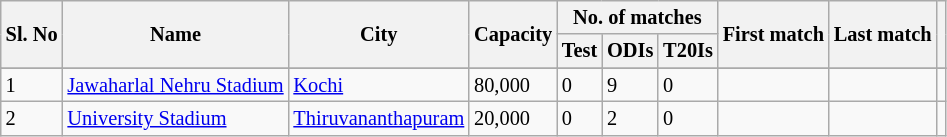<table class="wikitable sortable" style="font-size: 85%">
<tr>
<th rowspan="2">Sl. No</th>
<th rowspan="2">Name</th>
<th rowspan="2">City</th>
<th rowspan="2">Capacity</th>
<th colspan="3">No. of matches</th>
<th rowspan="2">First match</th>
<th rowspan="2">Last match</th>
<th rowspan="2"></th>
</tr>
<tr>
<th>Test</th>
<th>ODIs</th>
<th>T20Is</th>
</tr>
<tr class="unsortable">
</tr>
<tr>
<td>1</td>
<td><a href='#'>Jawaharlal Nehru Stadium</a></td>
<td><a href='#'>Kochi</a></td>
<td>80,000</td>
<td>0</td>
<td>9</td>
<td>0</td>
<td></td>
<td></td>
<td></td>
</tr>
<tr>
<td>2</td>
<td><a href='#'>University Stadium</a></td>
<td><a href='#'>Thiruvananthapuram</a></td>
<td>20,000</td>
<td>0</td>
<td>2</td>
<td>0</td>
<td></td>
<td></td>
<td></td>
</tr>
</table>
